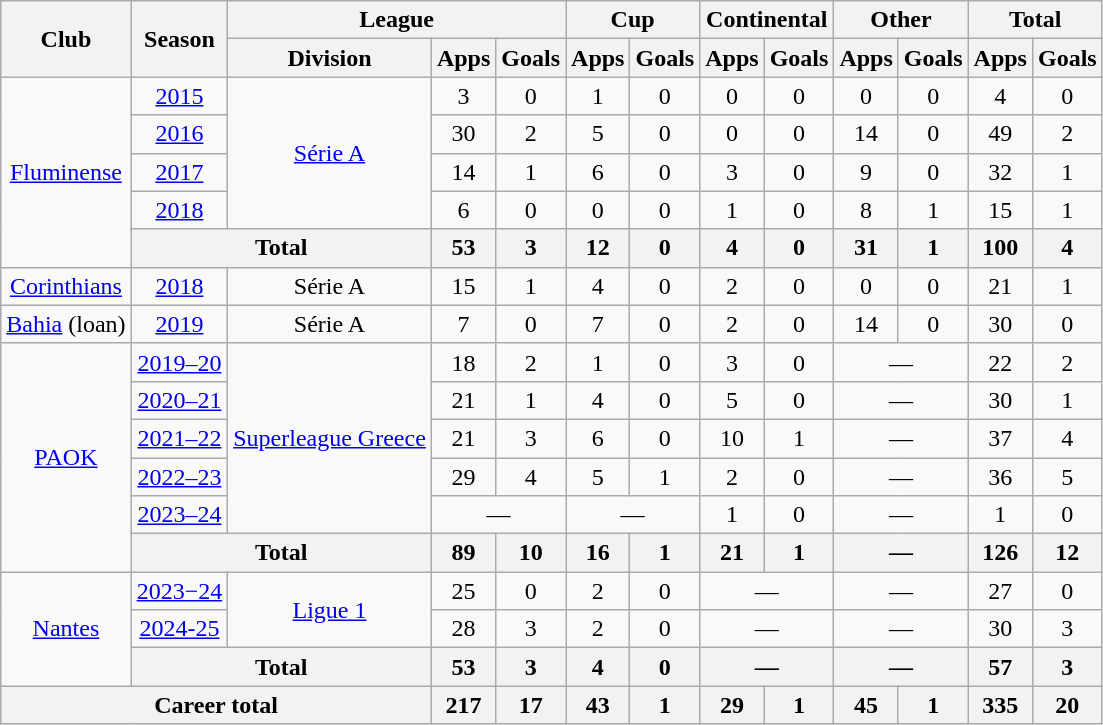<table class="wikitable" style="text-align:center">
<tr>
<th rowspan="2">Club</th>
<th rowspan="2">Season</th>
<th colspan="3">League</th>
<th colspan="2">Cup</th>
<th colspan="2">Continental</th>
<th colspan="2">Other</th>
<th colspan="2">Total</th>
</tr>
<tr>
<th>Division</th>
<th>Apps</th>
<th>Goals</th>
<th>Apps</th>
<th>Goals</th>
<th>Apps</th>
<th>Goals</th>
<th>Apps</th>
<th>Goals</th>
<th>Apps</th>
<th>Goals</th>
</tr>
<tr>
<td rowspan="5"><a href='#'>Fluminense</a></td>
<td><a href='#'>2015</a></td>
<td rowspan="4"><a href='#'>Série A</a></td>
<td>3</td>
<td>0</td>
<td>1</td>
<td>0</td>
<td>0</td>
<td>0</td>
<td>0</td>
<td>0</td>
<td>4</td>
<td>0</td>
</tr>
<tr>
<td><a href='#'>2016</a></td>
<td>30</td>
<td>2</td>
<td>5</td>
<td>0</td>
<td>0</td>
<td>0</td>
<td>14</td>
<td>0</td>
<td>49</td>
<td>2</td>
</tr>
<tr>
<td><a href='#'>2017</a></td>
<td>14</td>
<td>1</td>
<td>6</td>
<td>0</td>
<td>3</td>
<td>0</td>
<td>9</td>
<td>0</td>
<td>32</td>
<td>1</td>
</tr>
<tr>
<td><a href='#'>2018</a></td>
<td>6</td>
<td>0</td>
<td>0</td>
<td>0</td>
<td>1</td>
<td>0</td>
<td>8</td>
<td>1</td>
<td>15</td>
<td>1</td>
</tr>
<tr>
<th colspan="2">Total</th>
<th>53</th>
<th>3</th>
<th>12</th>
<th>0</th>
<th>4</th>
<th>0</th>
<th>31</th>
<th>1</th>
<th>100</th>
<th>4</th>
</tr>
<tr>
<td><a href='#'>Corinthians</a></td>
<td><a href='#'>2018</a></td>
<td>Série A</td>
<td>15</td>
<td>1</td>
<td>4</td>
<td>0</td>
<td>2</td>
<td>0</td>
<td>0</td>
<td>0</td>
<td>21</td>
<td>1</td>
</tr>
<tr>
<td><a href='#'>Bahia</a> (loan)</td>
<td><a href='#'>2019</a></td>
<td>Série A</td>
<td>7</td>
<td>0</td>
<td>7</td>
<td>0</td>
<td>2</td>
<td>0</td>
<td>14</td>
<td>0</td>
<td>30</td>
<td>0</td>
</tr>
<tr>
<td rowspan="6"><a href='#'>PAOK</a></td>
<td><a href='#'>2019–20</a></td>
<td rowspan="5"><a href='#'>Superleague Greece</a></td>
<td>18</td>
<td>2</td>
<td>1</td>
<td>0</td>
<td>3</td>
<td>0</td>
<td colspan="2">—</td>
<td>22</td>
<td>2</td>
</tr>
<tr>
<td><a href='#'>2020–21</a></td>
<td>21</td>
<td>1</td>
<td>4</td>
<td>0</td>
<td>5</td>
<td>0</td>
<td colspan="2">—</td>
<td>30</td>
<td>1</td>
</tr>
<tr>
<td><a href='#'>2021–22</a></td>
<td>21</td>
<td>3</td>
<td>6</td>
<td>0</td>
<td>10</td>
<td>1</td>
<td colspan="2">—</td>
<td>37</td>
<td>4</td>
</tr>
<tr>
<td><a href='#'>2022–23</a></td>
<td>29</td>
<td>4</td>
<td>5</td>
<td>1</td>
<td>2</td>
<td>0</td>
<td colspan="2">—</td>
<td>36</td>
<td>5</td>
</tr>
<tr>
<td><a href='#'>2023–24</a></td>
<td colspan="2">—</td>
<td colspan="2">—</td>
<td>1</td>
<td>0</td>
<td colspan="2">—</td>
<td>1</td>
<td>0</td>
</tr>
<tr>
<th colspan="2">Total</th>
<th>89</th>
<th>10</th>
<th>16</th>
<th>1</th>
<th>21</th>
<th>1</th>
<th colspan="2">—</th>
<th>126</th>
<th>12</th>
</tr>
<tr>
<td rowspan="3"><a href='#'>Nantes</a></td>
<td><a href='#'>2023−24</a></td>
<td rowspan="2"><a href='#'>Ligue 1</a></td>
<td>25</td>
<td>0</td>
<td>2</td>
<td>0</td>
<td colspan="2">—</td>
<td colspan="2">—</td>
<td>27</td>
<td>0</td>
</tr>
<tr>
<td><a href='#'>2024-25</a></td>
<td>28</td>
<td>3</td>
<td>2</td>
<td>0</td>
<td colspan="2">—</td>
<td colspan="2">—</td>
<td>30</td>
<td>3</td>
</tr>
<tr>
<th colspan="2">Total</th>
<th>53</th>
<th>3</th>
<th>4</th>
<th>0</th>
<th colspan="2">—</th>
<th colspan="2">—</th>
<th>57</th>
<th>3</th>
</tr>
<tr>
<th colspan="3">Career total</th>
<th>217</th>
<th>17</th>
<th>43</th>
<th>1</th>
<th>29</th>
<th>1</th>
<th>45</th>
<th>1</th>
<th>335</th>
<th>20</th>
</tr>
</table>
